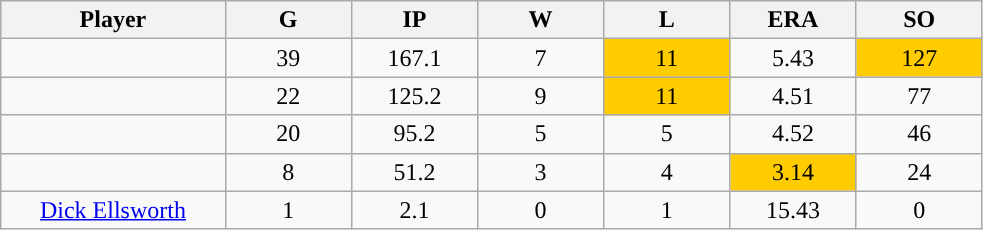<table class="wikitable sortable">
<tr>
<th bgcolor="#DDDDFF" width="16%">Player</th>
<th bgcolor="#DDDDFF" width="9%">G</th>
<th bgcolor="#DDDDFF" width="9%">IP</th>
<th bgcolor="#DDDDFF" width="9%">W</th>
<th bgcolor="#DDDDFF" width="9%">L</th>
<th bgcolor="#DDDDFF" width="9%">ERA</th>
<th bgcolor="#DDDDFF" width="9%">SO</th>
</tr>
<tr align="center">
<td></td>
<td>39</td>
<td>167.1</td>
<td>7</td>
<td style="background:#fc0;">11</td>
<td>5.43</td>
<td style="background:#fc0;">127</td>
</tr>
<tr align="center">
<td></td>
<td>22</td>
<td>125.2</td>
<td>9</td>
<td style="background:#fc0;">11</td>
<td>4.51</td>
<td>77</td>
</tr>
<tr align="center">
<td></td>
<td>20</td>
<td>95.2</td>
<td>5</td>
<td>5</td>
<td>4.52</td>
<td>46</td>
</tr>
<tr align="center">
<td></td>
<td>8</td>
<td>51.2</td>
<td>3</td>
<td>4</td>
<td style="background:#fc0;">3.14</td>
<td>24</td>
</tr>
<tr align="center">
<td><a href='#'>Dick Ellsworth</a></td>
<td>1</td>
<td>2.1</td>
<td>0</td>
<td>1</td>
<td>15.43</td>
<td>0</td>
</tr>
</table>
